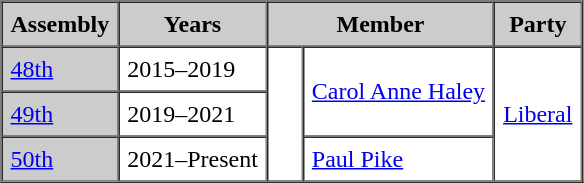<table border=1 cellpadding=5 cellspacing=0>
<tr bgcolor="CCCCCC">
<th>Assembly</th>
<th>Years</th>
<th colspan="2">Member</th>
<th>Party</th>
</tr>
<tr>
<td bgcolor="CCCCCC"><a href='#'>48th</a></td>
<td>2015–2019</td>
<td rowspan=3 >   </td>
<td rowspan=2><a href='#'>Carol Anne Haley</a></td>
<td rowspan=3><a href='#'>Liberal</a></td>
</tr>
<tr>
<td bgcolor="CCCCCC"><a href='#'>49th</a></td>
<td>2019–2021</td>
</tr>
<tr>
<td bgcolor="CCCCCC"><a href='#'>50th</a></td>
<td>2021–Present</td>
<td><a href='#'>Paul Pike</a></td>
</tr>
</table>
